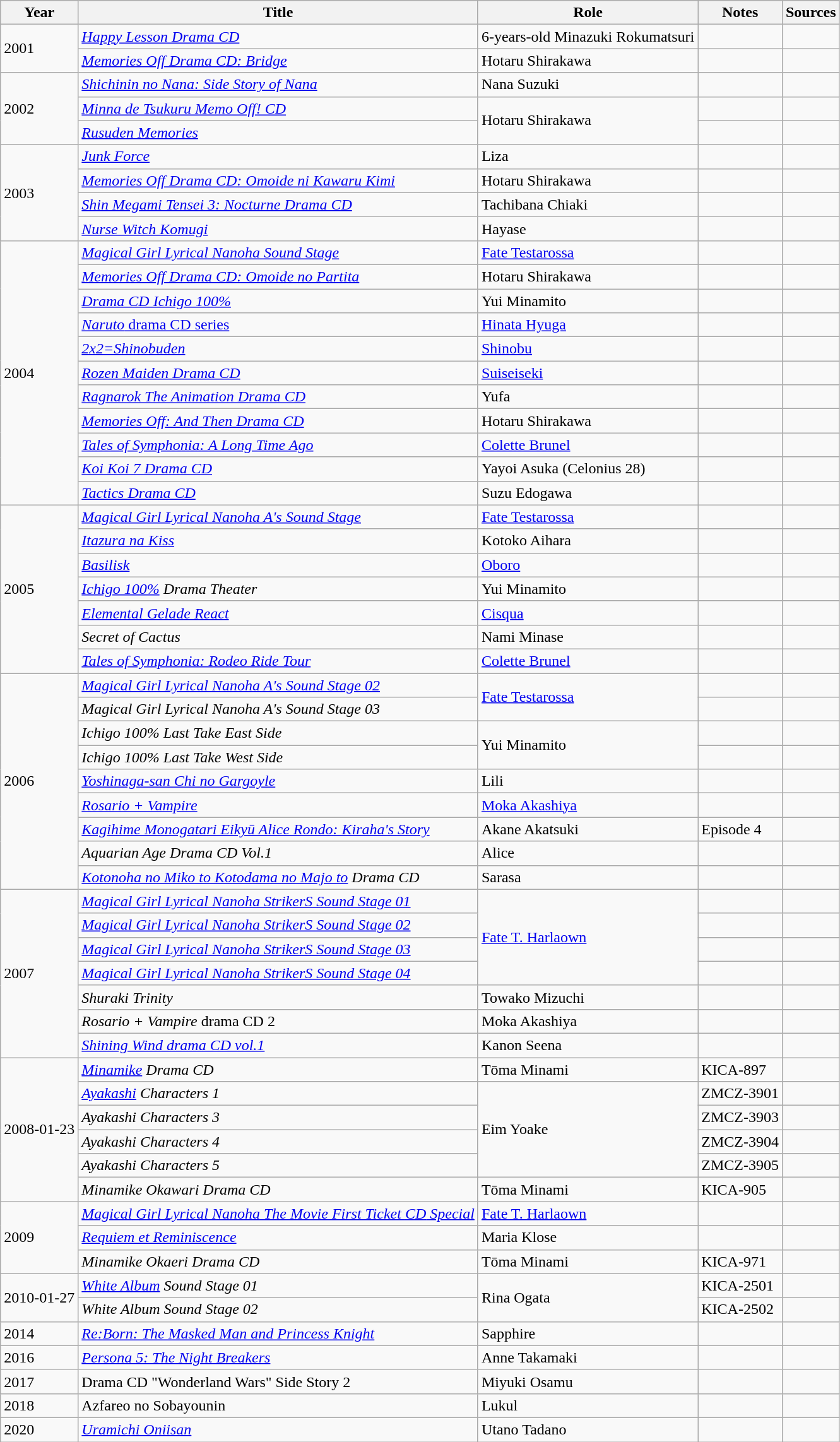<table class="wikitable sortable">
<tr>
<th>Year</th>
<th>Title</th>
<th>Role</th>
<th class="unsortable">Notes</th>
<th class="unsortable">Sources</th>
</tr>
<tr>
<td rowspan="2">2001</td>
<td><em><a href='#'>Happy Lesson Drama CD</a></em></td>
<td>6-years-old Minazuki Rokumatsuri</td>
<td></td>
<td></td>
</tr>
<tr>
<td><em><a href='#'>Memories Off Drama CD: Bridge</a></em></td>
<td>Hotaru Shirakawa</td>
<td></td>
<td></td>
</tr>
<tr>
<td rowspan="3">2002</td>
<td><em><a href='#'>Shichinin no Nana: Side Story of Nana</a></em></td>
<td>Nana Suzuki</td>
<td></td>
<td></td>
</tr>
<tr>
<td><em><a href='#'>Minna de Tsukuru Memo Off! CD</a></em></td>
<td rowspan="2">Hotaru Shirakawa</td>
<td></td>
<td></td>
</tr>
<tr>
<td><em><a href='#'>Rusuden Memories</a></em></td>
<td></td>
<td><br>


</td>
</tr>
<tr>
<td rowspan="4">2003</td>
<td><em><a href='#'>Junk Force</a></em></td>
<td>Liza</td>
<td></td>
<td></td>
</tr>
<tr>
<td><em><a href='#'>Memories Off Drama CD: Omoide ni Kawaru Kimi</a></em></td>
<td>Hotaru Shirakawa</td>
<td></td>
<td></td>
</tr>
<tr>
<td><em><a href='#'>Shin Megami Tensei 3: Nocturne Drama CD</a></em></td>
<td>Tachibana Chiaki</td>
<td></td>
<td></td>
</tr>
<tr>
<td><em><a href='#'>Nurse Witch Komugi</a></em></td>
<td>Hayase</td>
<td></td>
<td></td>
</tr>
<tr>
<td rowspan="11">2004</td>
<td><em><a href='#'>Magical Girl Lyrical Nanoha Sound Stage</a></em></td>
<td><a href='#'>Fate Testarossa</a></td>
<td></td>
<td></td>
</tr>
<tr>
<td><em><a href='#'>Memories Off Drama CD: Omoide no Partita</a></em></td>
<td>Hotaru Shirakawa</td>
<td></td>
<td></td>
</tr>
<tr>
<td><em><a href='#'>Drama CD Ichigo 100%</a></em></td>
<td>Yui Minamito</td>
<td></td>
<td></td>
</tr>
<tr>
<td><a href='#'><em>Naruto</em> drama CD series</a></td>
<td><a href='#'>Hinata Hyuga</a></td>
<td></td>
<td></td>
</tr>
<tr>
<td><em><a href='#'>2x2=Shinobuden</a></em></td>
<td><a href='#'>Shinobu</a></td>
<td></td>
<td></td>
</tr>
<tr>
<td><em><a href='#'>Rozen Maiden Drama CD</a></em></td>
<td><a href='#'>Suiseiseki</a></td>
<td></td>
<td></td>
</tr>
<tr>
<td><em><a href='#'>Ragnarok The Animation Drama CD</a></em></td>
<td>Yufa</td>
<td></td>
<td></td>
</tr>
<tr>
<td><em><a href='#'>Memories Off: And Then Drama CD</a></em></td>
<td>Hotaru Shirakawa</td>
<td></td>
<td><br></td>
</tr>
<tr>
<td><em><a href='#'>Tales of Symphonia: A Long Time Ago</a></em></td>
<td><a href='#'>Colette Brunel</a></td>
<td></td>
<td><br></td>
</tr>
<tr>
<td><em><a href='#'>Koi Koi 7 Drama CD</a></em></td>
<td>Yayoi Asuka (Celonius 28)</td>
<td></td>
<td></td>
</tr>
<tr>
<td><em><a href='#'>Tactics Drama CD</a></em></td>
<td>Suzu Edogawa</td>
<td></td>
<td><br></td>
</tr>
<tr>
<td rowspan="7">2005</td>
<td><em><a href='#'>Magical Girl Lyrical Nanoha A's Sound Stage</a></em></td>
<td><a href='#'>Fate Testarossa</a></td>
<td></td>
<td><br></td>
</tr>
<tr>
<td><em><a href='#'>Itazura na Kiss</a></em></td>
<td>Kotoko Aihara</td>
<td></td>
<td></td>
</tr>
<tr>
<td><em><a href='#'>Basilisk</a></em></td>
<td><a href='#'>Oboro</a></td>
<td></td>
<td></td>
</tr>
<tr>
<td><em><a href='#'>Ichigo 100%</a> Drama Theater</em></td>
<td>Yui Minamito</td>
<td></td>
<td></td>
</tr>
<tr>
<td><em><a href='#'>Elemental Gelade React</a></em></td>
<td><a href='#'>Cisqua</a></td>
<td></td>
<td></td>
</tr>
<tr>
<td><em>Secret of Cactus</em></td>
<td>Nami Minase</td>
<td></td>
<td><br>
</td>
</tr>
<tr>
<td><em><a href='#'>Tales of Symphonia: Rodeo Ride Tour</a></em></td>
<td><a href='#'>Colette Brunel</a></td>
<td></td>
<td></td>
</tr>
<tr>
<td rowspan="9">2006</td>
<td><em><a href='#'>Magical Girl Lyrical Nanoha A's Sound Stage 02</a></em></td>
<td rowspan="2"><a href='#'>Fate Testarossa</a></td>
<td></td>
<td></td>
</tr>
<tr>
<td><em>Magical Girl Lyrical Nanoha A's Sound Stage 03</em></td>
<td></td>
<td></td>
</tr>
<tr>
<td><em>Ichigo 100% Last Take East Side</em></td>
<td rowspan="2">Yui Minamito</td>
<td></td>
<td></td>
</tr>
<tr>
<td><em>Ichigo 100% Last Take West Side</em></td>
<td></td>
<td></td>
</tr>
<tr>
<td><em><a href='#'>Yoshinaga-san Chi no Gargoyle</a></em></td>
<td>Lili</td>
<td></td>
<td></td>
</tr>
<tr>
<td><em><a href='#'>Rosario + Vampire</a></em></td>
<td><a href='#'>Moka Akashiya</a></td>
<td></td>
<td></td>
</tr>
<tr>
<td><em><a href='#'>Kagihime Monogatari Eikyū Alice Rondo: Kiraha's Story</a></em></td>
<td>Akane Akatsuki</td>
<td>Episode 4</td>
<td></td>
</tr>
<tr>
<td><em>Aquarian Age Drama CD Vol.1</em></td>
<td>Alice</td>
<td></td>
<td></td>
</tr>
<tr>
<td><em><a href='#'>Kotonoha no Miko to Kotodama no Majo to</a> Drama CD</em></td>
<td>Sarasa</td>
<td></td>
<td></td>
</tr>
<tr>
<td rowspan="7">2007</td>
<td><em><a href='#'>Magical Girl Lyrical Nanoha StrikerS Sound Stage 01</a></em></td>
<td rowspan="4"><a href='#'>Fate T. Harlaown</a></td>
<td></td>
<td></td>
</tr>
<tr>
<td><em><a href='#'>Magical Girl Lyrical Nanoha StrikerS Sound Stage 02</a></em></td>
<td></td>
<td></td>
</tr>
<tr>
<td><em><a href='#'>Magical Girl Lyrical Nanoha StrikerS Sound Stage 03</a></em></td>
<td></td>
<td></td>
</tr>
<tr>
<td><em><a href='#'>Magical Girl Lyrical Nanoha StrikerS Sound Stage 04</a></em></td>
<td></td>
<td></td>
</tr>
<tr>
<td><em>Shuraki Trinity</em></td>
<td>Towako Mizuchi</td>
<td></td>
<td><br>
</td>
</tr>
<tr>
<td><em>Rosario + Vampire</em> drama CD 2</td>
<td>Moka Akashiya</td>
<td></td>
<td></td>
</tr>
<tr>
<td><em><a href='#'>Shining Wind drama CD vol.1</a></em></td>
<td>Kanon Seena</td>
<td></td>
<td><br>



</td>
</tr>
<tr>
<td rowspan="6">2008<span>-01-23</span></td>
<td><em><a href='#'>Minamike</a> Drama <abbr>CD</abbr></em></td>
<td>Tōma Minami</td>
<td>KICA-897</td>
<td></td>
</tr>
<tr>
<td><em><a href='#'>Ayakashi</a> Characters 1</em></td>
<td rowspan="4">Eim Yoake</td>
<td>ZMCZ-3901</td>
<td></td>
</tr>
<tr>
<td><em>Ayakashi Characters 3</em></td>
<td>ZMCZ-3903</td>
<td></td>
</tr>
<tr>
<td><em>Ayakashi Characters 4</em></td>
<td>ZMCZ-3904</td>
<td></td>
</tr>
<tr>
<td><em>Ayakashi Characters 5</em></td>
<td>ZMCZ-3905</td>
<td></td>
</tr>
<tr>
<td><em>Minamike Okawari Drama <abbr>CD</abbr></em></td>
<td>Tōma Minami</td>
<td>KICA-905</td>
<td></td>
</tr>
<tr>
<td rowspan="3">2009</td>
<td><em><a href='#'>Magical Girl Lyrical Nanoha The Movie First Ticket <abbr>CD</abbr> Special</a></em></td>
<td><a href='#'>Fate T. Harlaown</a></td>
<td></td>
<td><br></td>
</tr>
<tr>
<td><em><a href='#'>Requiem et Reminiscence</a></em></td>
<td>Maria Klose</td>
<td></td>
<td><br></td>
</tr>
<tr>
<td><em>Minamike Okaeri Drama <abbr>CD</abbr></em></td>
<td>Tōma Minami</td>
<td>KICA-971</td>
<td><br></td>
</tr>
<tr>
<td rowspan="2">2010<span>-01-27</span></td>
<td><em><a href='#'>White Album</a> Sound Stage 01</em></td>
<td rowspan="2">Rina Ogata</td>
<td>KICA-2501</td>
<td></td>
</tr>
<tr>
<td><em>White Album Sound Stage 02</em></td>
<td>KICA-2502</td>
<td></td>
</tr>
<tr>
<td>2014</td>
<td><em><a href='#'>Re:Born: The Masked Man and Princess Knight</a></em></td>
<td>Sapphire</td>
<td></td>
<td></td>
</tr>
<tr>
<td>2016</td>
<td><em><a href='#'>Persona 5: The Night Breakers</a></em></td>
<td>Anne Takamaki</td>
<td></td>
<td></td>
</tr>
<tr>
<td>2017</td>
<td>Drama CD "Wonderland Wars" Side Story 2</td>
<td>Miyuki Osamu</td>
<td></td>
<td></td>
</tr>
<tr>
<td>2018</td>
<td>Azfareo no Sobayounin</td>
<td>Lukul</td>
<td></td>
<td></td>
</tr>
<tr>
<td>2020</td>
<td><em><a href='#'>Uramichi Oniisan</a></em></td>
<td>Utano Tadano</td>
<td></td>
<td></td>
</tr>
</table>
